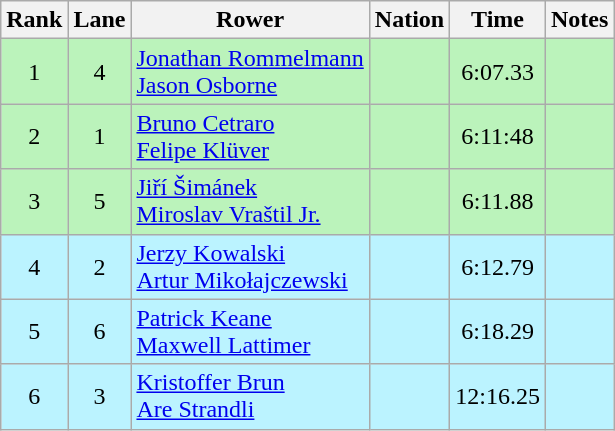<table class="wikitable sortable" style="text-align:center">
<tr>
<th>Rank</th>
<th>Lane</th>
<th>Rower</th>
<th>Nation</th>
<th>Time</th>
<th>Notes</th>
</tr>
<tr bgcolor=bbf3bb>
<td>1</td>
<td>4</td>
<td align=left><a href='#'>Jonathan Rommelmann</a><br><a href='#'>Jason Osborne</a></td>
<td align=left></td>
<td>6:07.33</td>
<td></td>
</tr>
<tr bgcolor=bbf3bb>
<td>2</td>
<td>1</td>
<td align="left"><a href='#'>Bruno Cetraro</a><br><a href='#'>Felipe Klüver</a></td>
<td align="left"></td>
<td>6:11:48</td>
<td></td>
</tr>
<tr bgcolor=bbf3bb>
<td>3</td>
<td>5</td>
<td align="left"><a href='#'>Jiří Šimánek</a><br><a href='#'>Miroslav Vraštil Jr.</a></td>
<td align=left></td>
<td>6:11.88</td>
<td></td>
</tr>
<tr bgcolor=bbf3ff>
<td>4</td>
<td>2</td>
<td align="left"><a href='#'>Jerzy Kowalski</a><br><a href='#'>Artur Mikołajczewski</a></td>
<td align="left"></td>
<td>6:12.79</td>
<td></td>
</tr>
<tr bgcolor=bbf3ff>
<td>5</td>
<td>6</td>
<td align="left"><a href='#'>Patrick Keane</a><br><a href='#'>Maxwell Lattimer</a></td>
<td align="left"></td>
<td>6:18.29</td>
<td></td>
</tr>
<tr bgcolor=bbf3ff>
<td>6</td>
<td>3</td>
<td align="left"><a href='#'>Kristoffer Brun</a><br><a href='#'>Are Strandli</a></td>
<td align="left"></td>
<td>12:16.25</td>
<td></td>
</tr>
</table>
